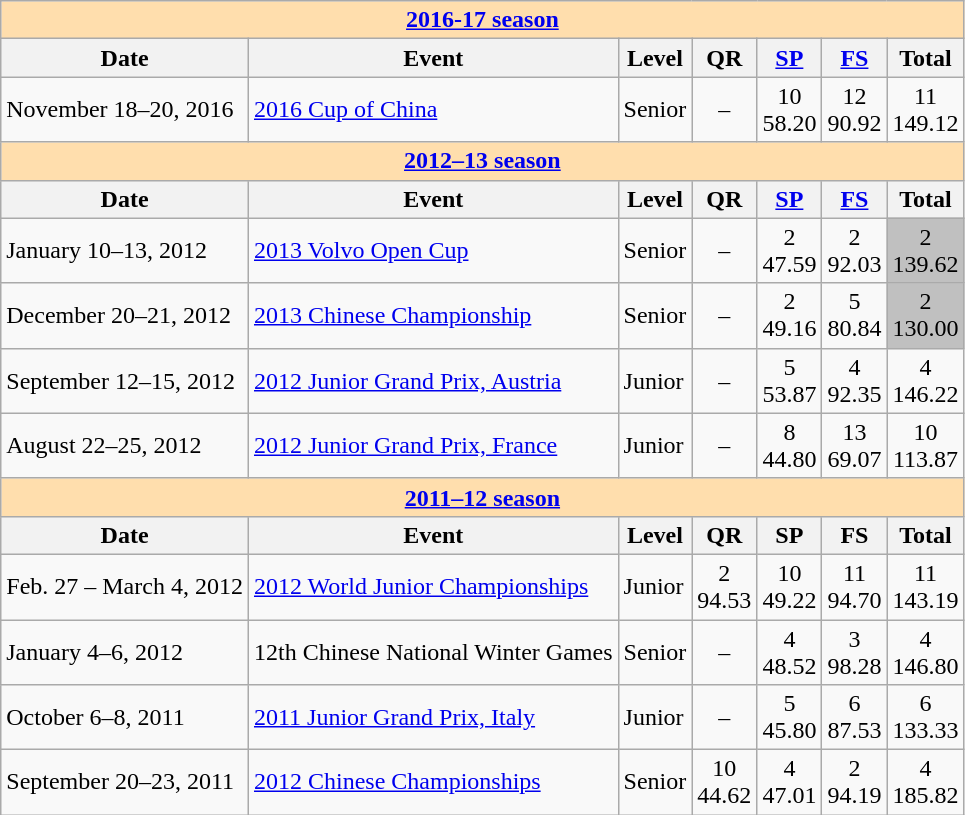<table class="wikitable">
<tr>
<th style="background-color: #ffdead;" colspan=7><a href='#'>2016-17 season</a></th>
</tr>
<tr>
<th>Date</th>
<th>Event</th>
<th>Level</th>
<th>QR</th>
<th><a href='#'>SP</a></th>
<th><a href='#'>FS</a></th>
<th>Total</th>
</tr>
<tr>
<td>November 18–20, 2016</td>
<td><a href='#'>2016 Cup of China</a></td>
<td>Senior</td>
<td align=center>–</td>
<td align=center>10 <br> 58.20</td>
<td align=center>12 <br> 90.92</td>
<td align=center>11 <br> 149.12</td>
</tr>
<tr>
<th style="background-color: #ffdead;" colspan=7><a href='#'>2012–13 season</a></th>
</tr>
<tr>
<th>Date</th>
<th>Event</th>
<th>Level</th>
<th>QR</th>
<th><a href='#'>SP</a></th>
<th><a href='#'>FS</a></th>
<th>Total</th>
</tr>
<tr>
<td>January 10–13, 2012</td>
<td><a href='#'>2013 Volvo Open Cup</a></td>
<td>Senior</td>
<td align=center>–</td>
<td align=center>2 <br> 47.59</td>
<td align=center>2 <br> 92.03</td>
<td align=center bgcolor=silver>2 <br> 139.62</td>
</tr>
<tr>
<td>December 20–21, 2012</td>
<td><a href='#'>2013 Chinese Championship</a></td>
<td>Senior</td>
<td align=center>–</td>
<td align=center>2 <br> 49.16</td>
<td align=center>5 <br> 80.84</td>
<td align=center bgcolor=silver>2 <br> 130.00</td>
</tr>
<tr>
<td>September 12–15, 2012</td>
<td><a href='#'>2012 Junior Grand Prix, Austria</a></td>
<td>Junior</td>
<td align=center>–</td>
<td align=center>5 <br> 53.87</td>
<td align=center>4 <br> 92.35</td>
<td align=center>4 <br> 146.22</td>
</tr>
<tr>
<td>August 22–25, 2012</td>
<td><a href='#'>2012 Junior Grand Prix, France</a></td>
<td>Junior</td>
<td align=center>–</td>
<td align=center>8 <br> 44.80</td>
<td align=center>13 <br> 69.07</td>
<td align=center>10 <br> 113.87</td>
</tr>
<tr>
<th style="background-color: #ffdead;" colspan=7><a href='#'>2011–12 season</a></th>
</tr>
<tr>
<th>Date</th>
<th>Event</th>
<th>Level</th>
<th>QR</th>
<th>SP</th>
<th>FS</th>
<th>Total</th>
</tr>
<tr>
<td>Feb. 27 – March 4, 2012</td>
<td><a href='#'>2012 World Junior Championships</a></td>
<td>Junior</td>
<td align=center>2 <br> 94.53</td>
<td align=center>10 <br> 49.22</td>
<td align=center>11 <br> 94.70</td>
<td align=center>11 <br> 143.19</td>
</tr>
<tr>
<td>January 4–6, 2012</td>
<td>12th Chinese National Winter Games</td>
<td>Senior</td>
<td align=center>–</td>
<td align=center>4 <br> 48.52</td>
<td align=center>3 <br> 98.28</td>
<td align=center>4 <br> 146.80</td>
</tr>
<tr>
<td>October 6–8, 2011</td>
<td><a href='#'>2011 Junior Grand Prix, Italy</a></td>
<td>Junior</td>
<td align=center>–</td>
<td align=center>5 <br> 45.80</td>
<td align=center>6 <br> 87.53</td>
<td align=center>6 <br> 133.33</td>
</tr>
<tr>
<td>September 20–23, 2011</td>
<td><a href='#'>2012 Chinese Championships</a></td>
<td>Senior</td>
<td align=center>10 <br> 44.62</td>
<td align=center>4 <br> 47.01</td>
<td align=center>2 <br> 94.19</td>
<td align=center>4 <br> 185.82</td>
</tr>
</table>
